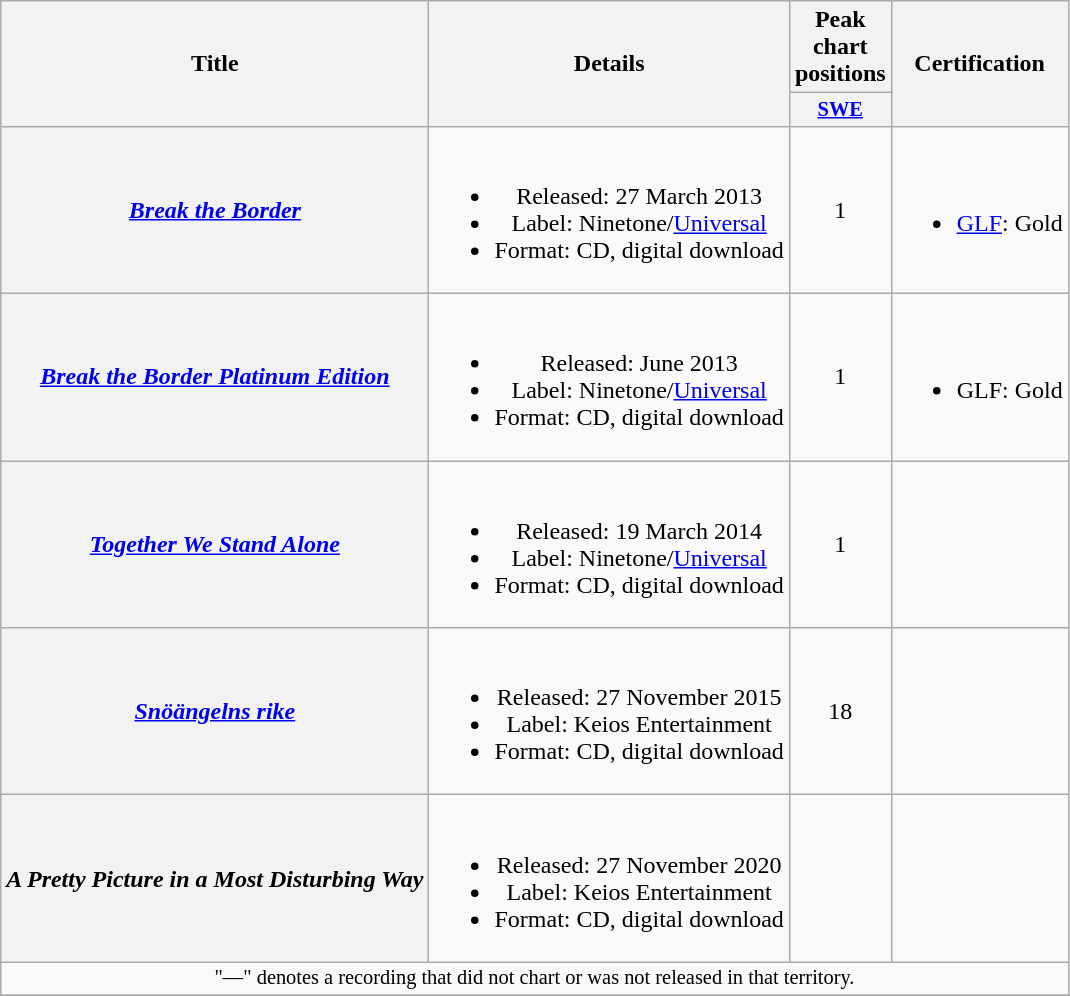<table class="wikitable plainrowheaders" style="text-align:center;">
<tr>
<th scope="col" rowspan="2">Title</th>
<th scope="col" rowspan="2">Details</th>
<th scope="col">Peak chart positions</th>
<th scope="col" rowspan="2">Certification</th>
</tr>
<tr>
<th scope="col" style="width:3em;font-size:85%;"><a href='#'>SWE</a><br></th>
</tr>
<tr>
<th scope="row"><em><a href='#'>Break the Border</a></em></th>
<td><br><ul><li>Released: 27 March 2013</li><li>Label: Ninetone/<a href='#'>Universal</a></li><li>Format: CD, digital download</li></ul></td>
<td>1</td>
<td><br><ul><li><a href='#'>GLF</a>: Gold</li></ul></td>
</tr>
<tr>
<th scope="row"><em><a href='#'>Break the Border Platinum Edition</a></em></th>
<td><br><ul><li>Released: June 2013</li><li>Label: Ninetone/<a href='#'>Universal</a></li><li>Format: CD, digital download</li></ul></td>
<td>1</td>
<td><br><ul><li>GLF: Gold</li></ul></td>
</tr>
<tr>
<th scope="row"><em><a href='#'>Together We Stand Alone</a></em></th>
<td><br><ul><li>Released: 19 March 2014</li><li>Label: Ninetone/<a href='#'>Universal</a></li><li>Format: CD, digital download</li></ul></td>
<td>1</td>
<td></td>
</tr>
<tr>
<th scope="row"><em><a href='#'>Snöängelns rike</a></em></th>
<td><br><ul><li>Released: 27 November 2015</li><li>Label: Keios Entertainment</li><li>Format: CD, digital download</li></ul></td>
<td>18</td>
<td></td>
</tr>
<tr>
<th scope="row"><em>A Pretty Picture in a Most Disturbing Way</em></th>
<td><br><ul><li>Released: 27 November 2020</li><li>Label: Keios Entertainment</li><li>Format: CD, digital download</li></ul></td>
<td></td>
<td></td>
</tr>
<tr>
<td colspan="10" style="font-size:85%">"—" denotes a recording that did not chart or was not released in that territory.</td>
</tr>
<tr>
</tr>
</table>
